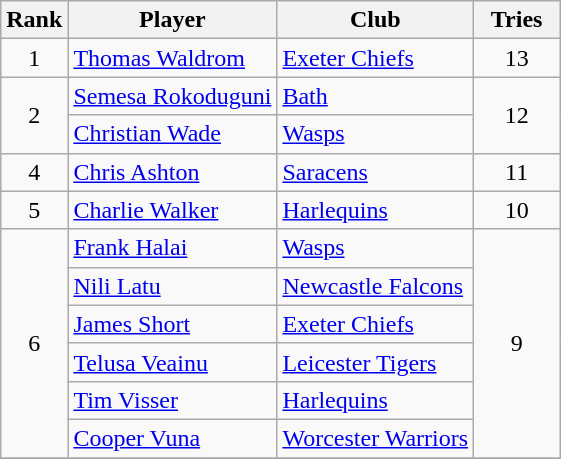<table class="wikitable" style="text-align:center">
<tr>
<th>Rank</th>
<th>Player</th>
<th>Club</th>
<th style="width:50px;">Tries</th>
</tr>
<tr>
<td>1</td>
<td align=left> <a href='#'>Thomas Waldrom</a></td>
<td align=left><a href='#'>Exeter Chiefs</a></td>
<td>13</td>
</tr>
<tr>
<td rowspan=2>2</td>
<td align=left> <a href='#'>Semesa Rokoduguni</a></td>
<td align=left><a href='#'>Bath</a></td>
<td rowspan=2>12</td>
</tr>
<tr>
<td align=left> <a href='#'>Christian Wade</a></td>
<td align=left><a href='#'>Wasps</a></td>
</tr>
<tr>
<td>4</td>
<td align=left> <a href='#'>Chris Ashton</a></td>
<td align=left><a href='#'>Saracens</a></td>
<td>11</td>
</tr>
<tr>
<td>5</td>
<td align=left> <a href='#'>Charlie Walker</a></td>
<td align=left><a href='#'>Harlequins</a></td>
<td>10</td>
</tr>
<tr>
<td rowspan=6>6</td>
<td align=left> <a href='#'>Frank Halai</a></td>
<td align=left><a href='#'>Wasps</a></td>
<td rowspan=6>9</td>
</tr>
<tr>
<td align=left> <a href='#'>Nili Latu</a></td>
<td align=left><a href='#'>Newcastle Falcons</a></td>
</tr>
<tr>
<td align=left> <a href='#'>James Short</a></td>
<td align=left><a href='#'>Exeter Chiefs</a></td>
</tr>
<tr>
<td align=left> <a href='#'>Telusa Veainu</a></td>
<td align=left><a href='#'>Leicester Tigers</a></td>
</tr>
<tr>
<td align=left> <a href='#'>Tim Visser</a></td>
<td align=left><a href='#'>Harlequins</a></td>
</tr>
<tr>
<td align=left> <a href='#'>Cooper Vuna</a></td>
<td align=left><a href='#'>Worcester Warriors</a></td>
</tr>
<tr>
</tr>
</table>
